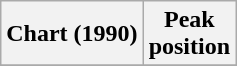<table class="wikitable plainrowheaders" style="text-align:center">
<tr>
<th scope="col">Chart (1990)</th>
<th scope="col">Peak<br>position</th>
</tr>
<tr>
</tr>
</table>
